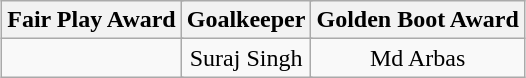<table class="wikitable" style="margin:auto">
<tr>
<th colspan="2">Fair Play Award</th>
<th colspan="2">Goalkeeper</th>
<th colspan="2">Golden Boot Award</th>
</tr>
<tr>
<td colspan="2" align="center"></td>
<td colspan="2" align="center"> Suraj Singh</td>
<td colspan="2" align="center"> Md Arbas</td>
</tr>
</table>
